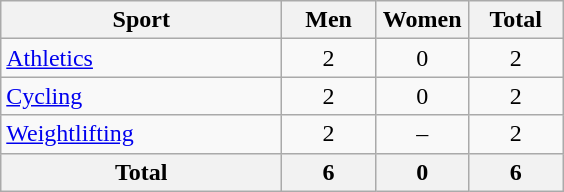<table class="wikitable sortable" style="text-align:center;">
<tr>
<th width=180>Sport</th>
<th width=55>Men</th>
<th width=55>Women</th>
<th width=55>Total</th>
</tr>
<tr>
<td align=left><a href='#'>Athletics</a></td>
<td>2</td>
<td>0</td>
<td>2</td>
</tr>
<tr>
<td align=left><a href='#'>Cycling</a></td>
<td>2</td>
<td>0</td>
<td>2</td>
</tr>
<tr>
<td align=left><a href='#'>Weightlifting</a></td>
<td>2</td>
<td>–</td>
<td>2</td>
</tr>
<tr>
<th>Total</th>
<th>6</th>
<th>0</th>
<th>6</th>
</tr>
</table>
